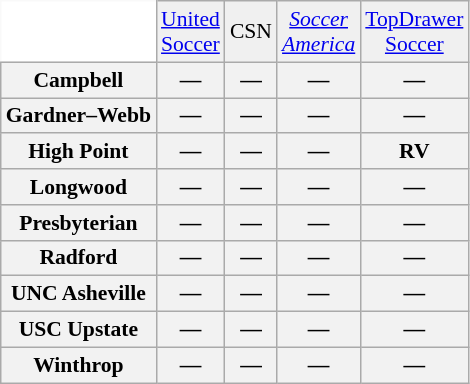<table class="wikitable" style="white-space:nowrap; font-size:90%;">
<tr>
<td style="background:white; border-top-style:hidden; border-left-style:hidden;"></td>
<td align="center" style="background:#f0f0f0;"><a href='#'>United<br>Soccer</a></td>
<td align="center" style="background:#f0f0f0;">CSN</td>
<td align="center" style="background:#f0f0f0;"><em><a href='#'>Soccer<br>America</a></em></td>
<td align="center" style="background:#f0f0f0;"><a href='#'>TopDrawer<br>Soccer</a></td>
</tr>
<tr style="text-align:center;">
<th style=>Campbell</th>
<th>—</th>
<th>—</th>
<th>—</th>
<th>—</th>
</tr>
<tr style="text-align:center;">
<th style=>Gardner–Webb</th>
<th>—</th>
<th>—</th>
<th>—</th>
<th>—</th>
</tr>
<tr style="text-align:center;">
<th style=>High Point</th>
<th>—</th>
<th>—</th>
<th>—</th>
<th>RV</th>
</tr>
<tr style="text-align:center;">
<th style=>Longwood</th>
<th>—</th>
<th>—</th>
<th>—</th>
<th>—</th>
</tr>
<tr style="text-align:center;">
<th style=>Presbyterian</th>
<th>—</th>
<th>—</th>
<th>—</th>
<th>—</th>
</tr>
<tr style="text-align:center;">
<th style=>Radford</th>
<th>—</th>
<th>—</th>
<th>—</th>
<th>—</th>
</tr>
<tr style="text-align:center;">
<th style=>UNC Asheville</th>
<th>—</th>
<th>—</th>
<th>—</th>
<th>—</th>
</tr>
<tr style="text-align:center;">
<th style=>USC Upstate</th>
<th>—</th>
<th>—</th>
<th>—</th>
<th>—</th>
</tr>
<tr style="text-align:center;">
<th style=>Winthrop</th>
<th>—</th>
<th>—</th>
<th>—</th>
<th>—</th>
</tr>
</table>
